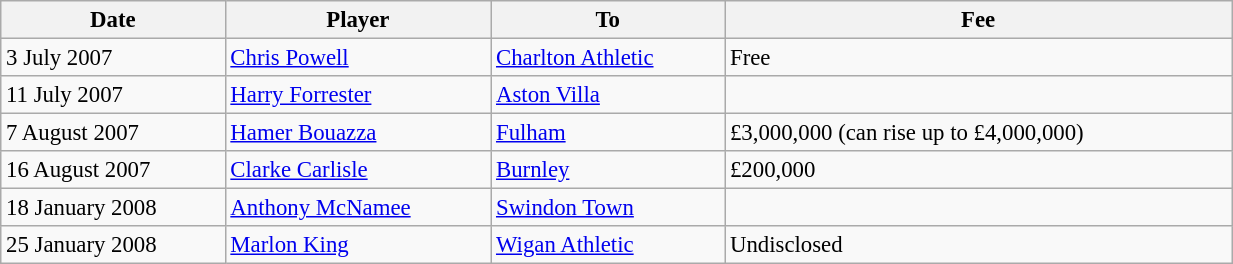<table class="wikitable" style="text-align:center; font-size:95%;width:65%; text-align:left">
<tr>
<th><strong>Date</strong></th>
<th><strong>Player</strong></th>
<th><strong>To</strong></th>
<th><strong>Fee</strong></th>
</tr>
<tr>
<td>3 July 2007</td>
<td> <a href='#'>Chris Powell</a></td>
<td><a href='#'>Charlton Athletic</a></td>
<td>Free</td>
</tr>
<tr>
<td>11 July 2007</td>
<td> <a href='#'>Harry Forrester</a></td>
<td><a href='#'>Aston Villa</a></td>
<td></td>
</tr>
<tr>
<td>7 August 2007</td>
<td> <a href='#'>Hamer Bouazza</a></td>
<td><a href='#'>Fulham</a></td>
<td>£3,000,000 (can rise up to £4,000,000)</td>
</tr>
<tr>
<td>16 August 2007</td>
<td> <a href='#'>Clarke Carlisle</a></td>
<td><a href='#'>Burnley</a></td>
<td>£200,000</td>
</tr>
<tr>
<td>18 January 2008</td>
<td> <a href='#'>Anthony McNamee</a></td>
<td><a href='#'>Swindon Town</a></td>
<td></td>
</tr>
<tr>
<td>25 January 2008</td>
<td> <a href='#'>Marlon King</a></td>
<td><a href='#'>Wigan Athletic</a></td>
<td>Undisclosed</td>
</tr>
</table>
